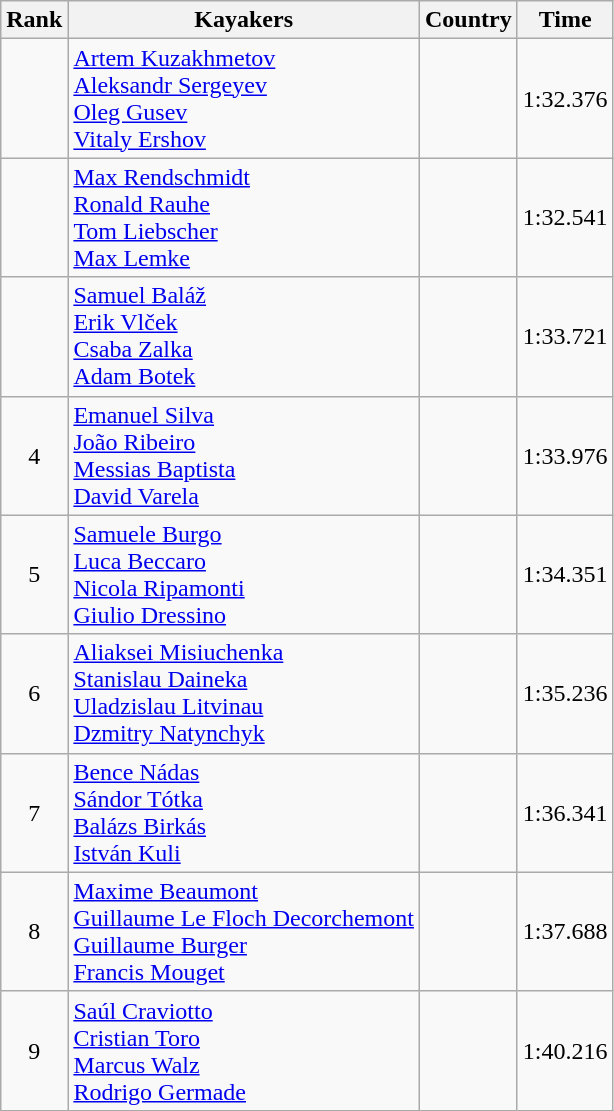<table class="wikitable" style="text-align:center">
<tr>
<th>Rank</th>
<th>Kayakers</th>
<th>Country</th>
<th>Time</th>
</tr>
<tr>
<td></td>
<td align=left><a href='#'>Artem Kuzakhmetov</a><br><a href='#'>Aleksandr Sergeyev</a><br><a href='#'>Oleg Gusev</a><br><a href='#'>Vitaly Ershov</a></td>
<td align=left></td>
<td>1:32.376</td>
</tr>
<tr>
<td></td>
<td align=left><a href='#'>Max Rendschmidt</a><br><a href='#'>Ronald Rauhe</a><br><a href='#'>Tom Liebscher</a><br><a href='#'>Max Lemke</a></td>
<td align=left></td>
<td>1:32.541</td>
</tr>
<tr>
<td></td>
<td align=left><a href='#'>Samuel Baláž</a><br><a href='#'>Erik Vlček</a><br><a href='#'>Csaba Zalka</a><br><a href='#'>Adam Botek</a></td>
<td align=left></td>
<td>1:33.721</td>
</tr>
<tr>
<td>4</td>
<td align=left><a href='#'>Emanuel Silva</a><br><a href='#'>João Ribeiro</a><br><a href='#'>Messias Baptista</a><br><a href='#'>David Varela</a></td>
<td align=left></td>
<td>1:33.976</td>
</tr>
<tr>
<td>5</td>
<td align=left><a href='#'>Samuele Burgo</a><br><a href='#'>Luca Beccaro</a><br><a href='#'>Nicola Ripamonti</a><br><a href='#'>Giulio Dressino</a></td>
<td align=left></td>
<td>1:34.351</td>
</tr>
<tr>
<td>6</td>
<td align=left><a href='#'>Aliaksei Misiuchenka</a><br><a href='#'>Stanislau Daineka</a><br><a href='#'>Uladzislau Litvinau</a><br><a href='#'>Dzmitry Natynchyk</a></td>
<td align=left></td>
<td>1:35.236</td>
</tr>
<tr>
<td>7</td>
<td align=left><a href='#'>Bence Nádas</a><br><a href='#'>Sándor Tótka</a><br><a href='#'>Balázs Birkás</a><br><a href='#'>István Kuli</a></td>
<td align=left></td>
<td>1:36.341</td>
</tr>
<tr>
<td>8</td>
<td align=left><a href='#'>Maxime Beaumont</a><br><a href='#'>Guillaume Le Floch Decorchemont</a><br><a href='#'>Guillaume Burger</a><br><a href='#'>Francis Mouget</a></td>
<td align=left></td>
<td>1:37.688</td>
</tr>
<tr>
<td>9</td>
<td align=left><a href='#'>Saúl Craviotto</a><br><a href='#'>Cristian Toro</a><br><a href='#'>Marcus Walz</a><br><a href='#'>Rodrigo Germade</a></td>
<td align=left></td>
<td>1:40.216</td>
</tr>
</table>
